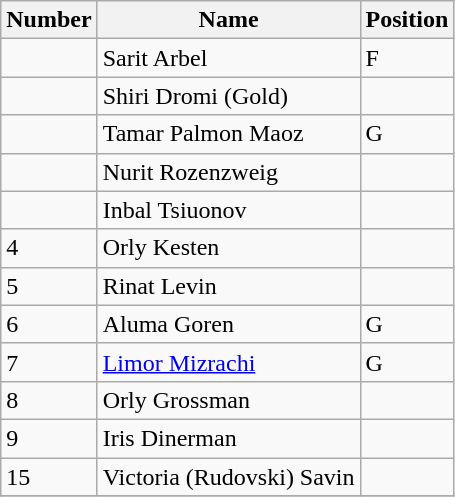<table class="wikitable">
<tr>
<th>Number</th>
<th>Name</th>
<th>Position</th>
</tr>
<tr>
<td></td>
<td>Sarit Arbel</td>
<td>F</td>
</tr>
<tr>
<td></td>
<td>Shiri Dromi (Gold)</td>
<td></td>
</tr>
<tr>
<td></td>
<td>Tamar Palmon Maoz</td>
<td>G</td>
</tr>
<tr>
<td></td>
<td>Nurit Rozenzweig</td>
<td></td>
</tr>
<tr>
<td></td>
<td>Inbal Tsiuonov</td>
<td></td>
</tr>
<tr>
<td>4</td>
<td>Orly Kesten</td>
<td></td>
</tr>
<tr>
<td>5</td>
<td>Rinat Levin</td>
<td></td>
</tr>
<tr>
<td>6</td>
<td>Aluma Goren</td>
<td>G</td>
</tr>
<tr>
<td>7</td>
<td><a href='#'>Limor Mizrachi</a></td>
<td>G</td>
</tr>
<tr>
<td>8</td>
<td>Orly Grossman</td>
<td></td>
</tr>
<tr>
<td>9</td>
<td>Iris Dinerman</td>
<td></td>
</tr>
<tr>
<td>15</td>
<td>Victoria (Rudovski) Savin</td>
<td></td>
</tr>
<tr>
</tr>
</table>
